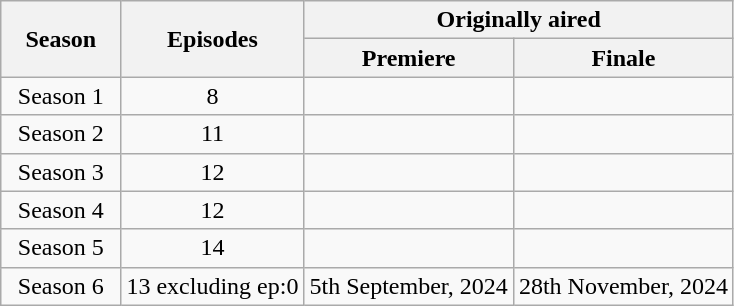<table class="wikitable" style="text-align: center;">
<tr>
<th rowspan="2" style="padding: 0 16px;">Season</th>
<th rowspan="2" style="padding: 0 8px;">Episodes</th>
<th colspan="2">Originally aired</th>
</tr>
<tr>
<th style="padding: 0 12px;">Premiere</th>
<th>Finale</th>
</tr>
<tr>
<td>Season 1</td>
<td>8</td>
<td></td>
<td></td>
</tr>
<tr>
<td>Season 2</td>
<td>11</td>
<td></td>
<td></td>
</tr>
<tr>
<td>Season 3</td>
<td>12</td>
<td></td>
<td></td>
</tr>
<tr>
<td>Season 4</td>
<td>12</td>
<td></td>
<td></td>
</tr>
<tr>
<td>Season 5</td>
<td>14</td>
<td></td>
<td></td>
</tr>
<tr>
<td>Season 6</td>
<td>13 excluding ep:0</td>
<td>5th September, 2024</td>
<td>28th November, 2024</td>
</tr>
</table>
